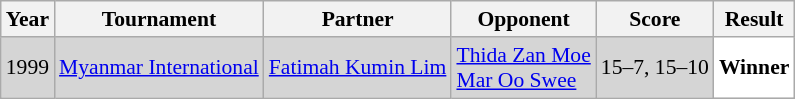<table class="sortable wikitable" style="font-size: 90%;">
<tr>
<th>Year</th>
<th>Tournament</th>
<th>Partner</th>
<th>Opponent</th>
<th>Score</th>
<th>Result</th>
</tr>
<tr style="background:#D5D5D5">
<td align="center">1999</td>
<td align="left"><a href='#'>Myanmar International</a></td>
<td align="left"> <a href='#'>Fatimah Kumin Lim</a></td>
<td align="left"> <a href='#'>Thida Zan Moe</a><br> <a href='#'>Mar Oo Swee</a></td>
<td align="left">15–7, 15–10</td>
<td style="text-align:left; background:white"> <strong>Winner</strong></td>
</tr>
</table>
